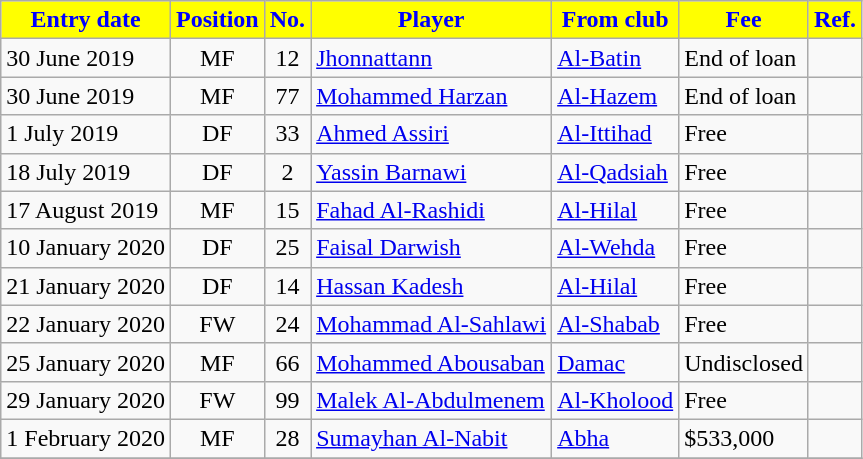<table class="wikitable sortable">
<tr>
<th style="background:yellow; color:blue;"><strong>Entry date</strong></th>
<th style="background:yellow; color:blue;"><strong>Position</strong></th>
<th style="background:yellow; color:blue;"><strong>No.</strong></th>
<th style="background:yellow; color:blue;"><strong>Player</strong></th>
<th style="background:yellow; color:blue;"><strong>From club</strong></th>
<th style="background:yellow; color:blue;"><strong>Fee</strong></th>
<th style="background:yellow; color:blue;"><strong>Ref.</strong></th>
</tr>
<tr>
<td>30 June 2019</td>
<td style="text-align:center;">MF</td>
<td style="text-align:center;">12</td>
<td style="text-align:left;"> <a href='#'>Jhonnattann</a></td>
<td style="text-align:left;"> <a href='#'>Al-Batin</a></td>
<td>End of loan</td>
<td></td>
</tr>
<tr>
<td>30 June 2019</td>
<td style="text-align:center;">MF</td>
<td style="text-align:center;">77</td>
<td style="text-align:left;"> <a href='#'>Mohammed Harzan</a></td>
<td style="text-align:left;"> <a href='#'>Al-Hazem</a></td>
<td>End of loan</td>
<td></td>
</tr>
<tr>
<td>1 July 2019</td>
<td style="text-align:center;">DF</td>
<td style="text-align:center;">33</td>
<td style="text-align:left;"> <a href='#'>Ahmed Assiri</a></td>
<td style="text-align:left;"> <a href='#'>Al-Ittihad</a></td>
<td>Free</td>
<td></td>
</tr>
<tr>
<td>18 July 2019</td>
<td style="text-align:center;">DF</td>
<td style="text-align:center;">2</td>
<td style="text-align:left;"> <a href='#'>Yassin Barnawi</a></td>
<td style="text-align:left;"> <a href='#'>Al-Qadsiah</a></td>
<td>Free</td>
<td></td>
</tr>
<tr>
<td>17 August 2019</td>
<td style="text-align:center;">MF</td>
<td style="text-align:center;">15</td>
<td style="text-align:left;"> <a href='#'>Fahad Al-Rashidi</a></td>
<td style="text-align:left;"> <a href='#'>Al-Hilal</a></td>
<td>Free</td>
<td></td>
</tr>
<tr>
<td>10 January 2020</td>
<td style="text-align:center;">DF</td>
<td style="text-align:center;">25</td>
<td style="text-align:left;"> <a href='#'>Faisal Darwish</a></td>
<td style="text-align:left;"> <a href='#'>Al-Wehda</a></td>
<td>Free</td>
<td></td>
</tr>
<tr>
<td>21 January 2020</td>
<td style="text-align:center;">DF</td>
<td style="text-align:center;">14</td>
<td style="text-align:left;"> <a href='#'>Hassan Kadesh</a></td>
<td style="text-align:left;"> <a href='#'>Al-Hilal</a></td>
<td>Free</td>
<td></td>
</tr>
<tr>
<td>22 January 2020</td>
<td style="text-align:center;">FW</td>
<td style="text-align:center;">24</td>
<td style="text-align:left;"> <a href='#'>Mohammad Al-Sahlawi</a></td>
<td style="text-align:left;"> <a href='#'>Al-Shabab</a></td>
<td>Free</td>
<td></td>
</tr>
<tr>
<td>25 January 2020</td>
<td style="text-align:center;">MF</td>
<td style="text-align:center;">66</td>
<td style="text-align:left;"> <a href='#'>Mohammed Abousaban</a></td>
<td style="text-align:left;"> <a href='#'>Damac</a></td>
<td>Undisclosed</td>
<td></td>
</tr>
<tr>
<td>29 January 2020</td>
<td style="text-align:center;">FW</td>
<td style="text-align:center;">99</td>
<td style="text-align:left;"> <a href='#'>Malek Al-Abdulmenem</a></td>
<td style="text-align:left;"> <a href='#'>Al-Kholood</a></td>
<td>Free</td>
<td></td>
</tr>
<tr>
<td>1 February 2020</td>
<td style="text-align:center;">MF</td>
<td style="text-align:center;">28</td>
<td style="text-align:left;"> <a href='#'>Sumayhan Al-Nabit</a></td>
<td style="text-align:left;"> <a href='#'>Abha</a></td>
<td>$533,000</td>
<td></td>
</tr>
<tr>
</tr>
</table>
